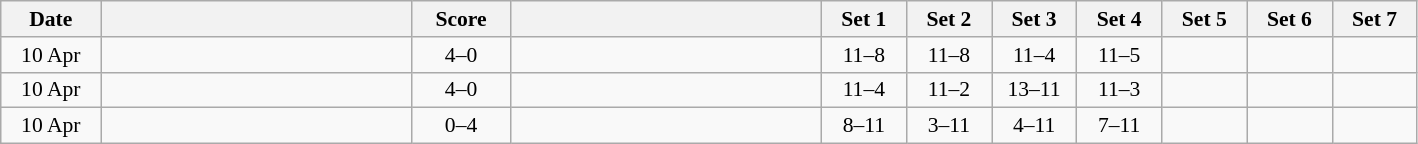<table class="wikitable" style="text-align: center; font-size:90% ">
<tr>
<th width="60">Date</th>
<th align="right" width="200"></th>
<th width="60">Score</th>
<th align="left" width="200"></th>
<th width="50">Set 1</th>
<th width="50">Set 2</th>
<th width="50">Set 3</th>
<th width="50">Set 4</th>
<th width="50">Set 5</th>
<th width="50">Set 6</th>
<th width="50">Set 7</th>
</tr>
<tr>
<td>10 Apr</td>
<td align=left><strong></strong></td>
<td align=center>4–0</td>
<td align=left></td>
<td>11–8</td>
<td>11–8</td>
<td>11–4</td>
<td>11–5</td>
<td></td>
<td></td>
<td></td>
</tr>
<tr>
<td>10 Apr</td>
<td align=left><strong></strong></td>
<td align=center>4–0</td>
<td align=left></td>
<td>11–4</td>
<td>11–2</td>
<td>13–11</td>
<td>11–3</td>
<td></td>
<td></td>
<td></td>
</tr>
<tr>
<td>10 Apr</td>
<td align=left></td>
<td align=center>0–4</td>
<td align=left><strong></strong></td>
<td>8–11</td>
<td>3–11</td>
<td>4–11</td>
<td>7–11</td>
<td></td>
<td></td>
<td></td>
</tr>
</table>
